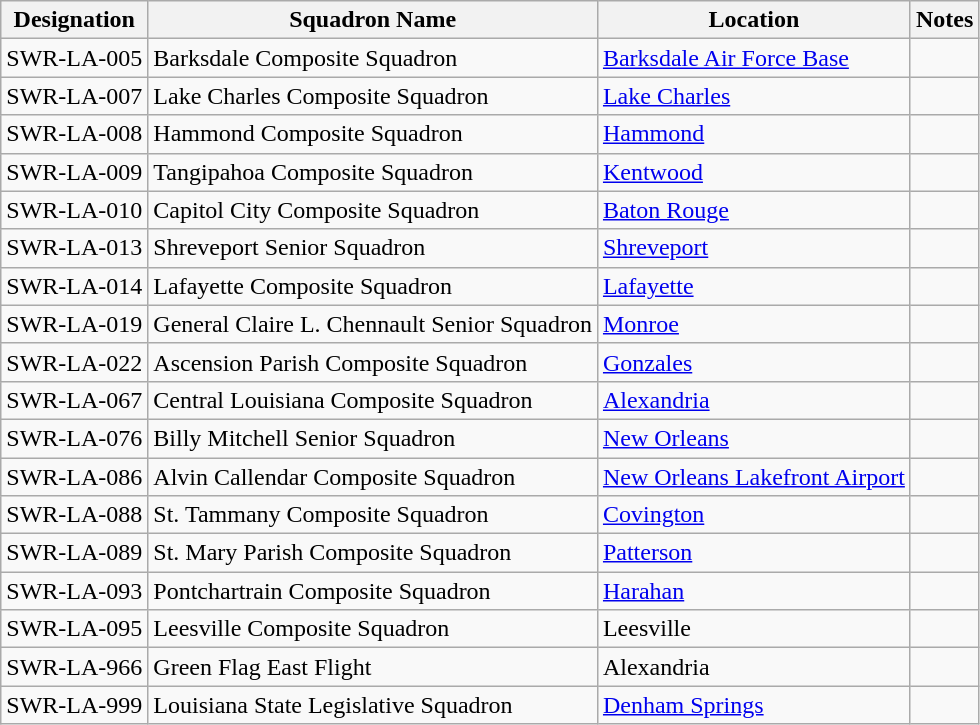<table class="wikitable">
<tr>
<th>Designation </th>
<th>Squadron Name</th>
<th>Location</th>
<th>Notes</th>
</tr>
<tr>
<td>SWR-LA-005</td>
<td>Barksdale Composite Squadron</td>
<td><a href='#'>Barksdale Air Force Base</a></td>
<td></td>
</tr>
<tr>
<td>SWR-LA-007</td>
<td>Lake Charles Composite Squadron</td>
<td><a href='#'>Lake Charles</a></td>
<td></td>
</tr>
<tr>
<td>SWR-LA-008</td>
<td>Hammond Composite Squadron</td>
<td><a href='#'>Hammond</a></td>
<td></td>
</tr>
<tr>
<td>SWR-LA-009</td>
<td>Tangipahoa Composite Squadron</td>
<td><a href='#'>Kentwood</a></td>
<td></td>
</tr>
<tr>
<td>SWR-LA-010</td>
<td>Capitol City Composite Squadron</td>
<td><a href='#'>Baton Rouge</a></td>
<td></td>
</tr>
<tr>
<td>SWR-LA-013</td>
<td>Shreveport Senior Squadron</td>
<td><a href='#'>Shreveport</a></td>
<td></td>
</tr>
<tr>
<td>SWR-LA-014</td>
<td>Lafayette Composite Squadron</td>
<td><a href='#'>Lafayette</a></td>
<td></td>
</tr>
<tr>
<td>SWR-LA-019</td>
<td>General Claire L. Chennault Senior Squadron</td>
<td><a href='#'>Monroe</a></td>
<td></td>
</tr>
<tr>
<td>SWR-LA-022</td>
<td>Ascension Parish Composite Squadron</td>
<td><a href='#'>Gonzales</a></td>
<td></td>
</tr>
<tr>
<td>SWR-LA-067</td>
<td>Central Louisiana Composite Squadron</td>
<td><a href='#'>Alexandria</a></td>
<td></td>
</tr>
<tr>
<td>SWR-LA-076</td>
<td>Billy Mitchell Senior Squadron</td>
<td><a href='#'>New Orleans</a></td>
<td></td>
</tr>
<tr>
<td>SWR-LA-086</td>
<td>Alvin Callendar Composite Squadron</td>
<td><a href='#'>New Orleans Lakefront Airport</a></td>
<td></td>
</tr>
<tr>
<td>SWR-LA-088</td>
<td>St. Tammany Composite Squadron</td>
<td><a href='#'>Covington</a></td>
<td></td>
</tr>
<tr>
<td>SWR-LA-089</td>
<td>St. Mary Parish Composite Squadron</td>
<td><a href='#'>Patterson</a></td>
<td></td>
</tr>
<tr>
<td>SWR-LA-093</td>
<td>Pontchartrain Composite Squadron</td>
<td><a href='#'>Harahan</a></td>
<td></td>
</tr>
<tr>
<td>SWR-LA-095</td>
<td>Leesville Composite Squadron</td>
<td>Leesville</td>
<td></td>
</tr>
<tr>
<td>SWR-LA-966</td>
<td>Green Flag East Flight</td>
<td>Alexandria</td>
<td></td>
</tr>
<tr>
<td>SWR-LA-999</td>
<td>Louisiana State Legislative Squadron</td>
<td><a href='#'>Denham Springs</a></td>
<td></td>
</tr>
</table>
